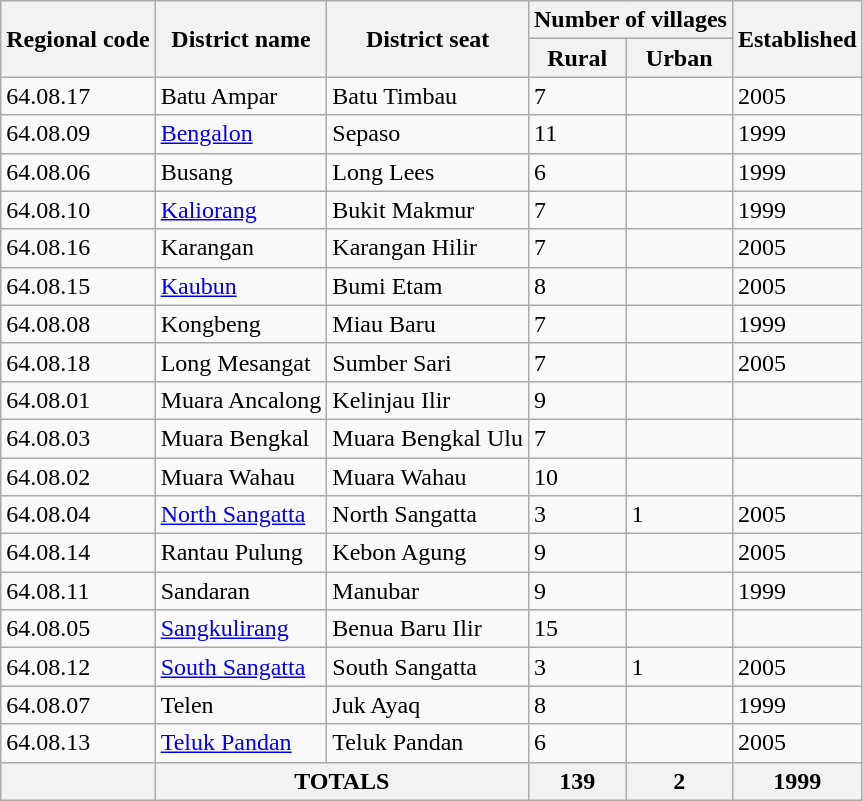<table class="wikitable sortable">
<tr>
<th rowspan="2">Regional code</th>
<th rowspan="2">District name</th>
<th rowspan="2">District seat</th>
<th colspan="2">Number of villages</th>
<th rowspan="2">Established</th>
</tr>
<tr>
<th>Rural</th>
<th>Urban</th>
</tr>
<tr>
<td>64.08.17</td>
<td>Batu Ampar</td>
<td>Batu Timbau</td>
<td>7</td>
<td></td>
<td>2005</td>
</tr>
<tr>
<td>64.08.09</td>
<td><a href='#'>Bengalon</a></td>
<td>Sepaso</td>
<td>11</td>
<td></td>
<td>1999</td>
</tr>
<tr>
<td>64.08.06</td>
<td>Busang</td>
<td>Long Lees</td>
<td>6</td>
<td></td>
<td>1999</td>
</tr>
<tr>
<td>64.08.10</td>
<td><a href='#'>Kaliorang</a></td>
<td>Bukit Makmur</td>
<td>7</td>
<td></td>
<td>1999</td>
</tr>
<tr>
<td>64.08.16</td>
<td>Karangan</td>
<td>Karangan Hilir</td>
<td>7</td>
<td></td>
<td>2005</td>
</tr>
<tr>
<td>64.08.15</td>
<td><a href='#'>Kaubun</a></td>
<td>Bumi Etam</td>
<td>8</td>
<td></td>
<td>2005</td>
</tr>
<tr>
<td>64.08.08</td>
<td>Kongbeng</td>
<td>Miau Baru</td>
<td>7</td>
<td></td>
<td>1999</td>
</tr>
<tr>
<td>64.08.18</td>
<td>Long Mesangat</td>
<td>Sumber Sari</td>
<td>7</td>
<td></td>
<td>2005</td>
</tr>
<tr>
<td>64.08.01</td>
<td>Muara Ancalong</td>
<td>Kelinjau Ilir</td>
<td>9</td>
<td></td>
<td></td>
</tr>
<tr>
<td>64.08.03</td>
<td>Muara Bengkal</td>
<td>Muara Bengkal Ulu</td>
<td>7</td>
<td></td>
<td></td>
</tr>
<tr>
<td>64.08.02</td>
<td>Muara Wahau</td>
<td>Muara Wahau</td>
<td>10</td>
<td></td>
<td></td>
</tr>
<tr>
<td>64.08.04</td>
<td><a href='#'>North Sangatta</a></td>
<td>North Sangatta</td>
<td>3</td>
<td>1</td>
<td>2005</td>
</tr>
<tr>
<td>64.08.14</td>
<td>Rantau Pulung</td>
<td>Kebon Agung</td>
<td>9</td>
<td></td>
<td>2005</td>
</tr>
<tr>
<td>64.08.11</td>
<td>Sandaran</td>
<td>Manubar</td>
<td>9</td>
<td></td>
<td>1999</td>
</tr>
<tr>
<td>64.08.05</td>
<td><a href='#'>Sangkulirang</a></td>
<td>Benua Baru Ilir</td>
<td>15</td>
<td></td>
<td></td>
</tr>
<tr>
<td>64.08.12</td>
<td><a href='#'>South Sangatta</a></td>
<td>South Sangatta</td>
<td>3</td>
<td>1</td>
<td>2005</td>
</tr>
<tr>
<td>64.08.07</td>
<td>Telen</td>
<td>Juk Ayaq</td>
<td>8</td>
<td></td>
<td>1999</td>
</tr>
<tr>
<td>64.08.13</td>
<td><a href='#'>Teluk Pandan</a></td>
<td>Teluk Pandan</td>
<td>6</td>
<td></td>
<td>2005</td>
</tr>
<tr>
<th></th>
<th colspan="2">TOTALS</th>
<th>139</th>
<th>2</th>
<th>1999</th>
</tr>
</table>
